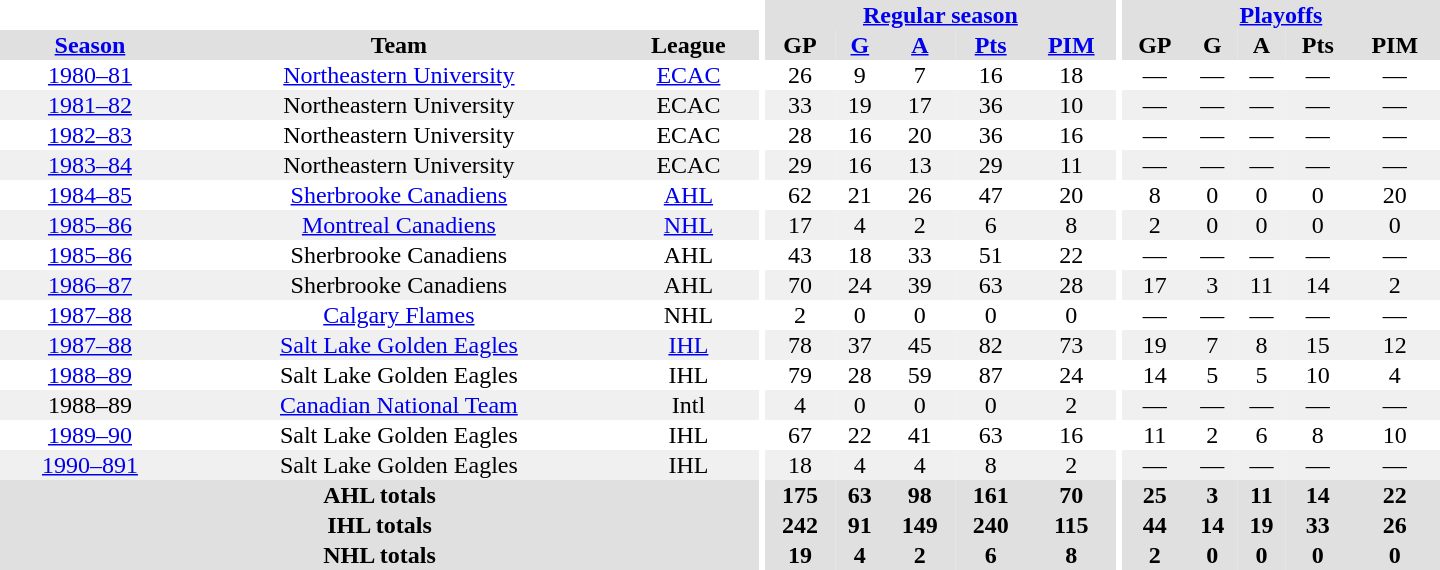<table border="0" cellpadding="1" cellspacing="0" style="text-align:center; width:60em">
<tr bgcolor="#e0e0e0">
<th colspan="3" bgcolor="#ffffff"></th>
<th rowspan="100" bgcolor="#ffffff"></th>
<th colspan="5"><a href='#'>Regular season</a></th>
<th rowspan="100" bgcolor="#ffffff"></th>
<th colspan="5"><a href='#'>Playoffs</a></th>
</tr>
<tr bgcolor="#e0e0e0">
<th><a href='#'>Season</a></th>
<th>Team</th>
<th>League</th>
<th>GP</th>
<th><a href='#'>G</a></th>
<th><a href='#'>A</a></th>
<th><a href='#'>Pts</a></th>
<th><a href='#'>PIM</a></th>
<th>GP</th>
<th>G</th>
<th>A</th>
<th>Pts</th>
<th>PIM</th>
</tr>
<tr>
<td><a href='#'>1980–81</a></td>
<td><a href='#'>Northeastern University</a></td>
<td><a href='#'>ECAC</a></td>
<td>26</td>
<td>9</td>
<td>7</td>
<td>16</td>
<td>18</td>
<td>—</td>
<td>—</td>
<td>—</td>
<td>—</td>
<td>—</td>
</tr>
<tr bgcolor="#f0f0f0">
<td><a href='#'>1981–82</a></td>
<td>Northeastern University</td>
<td>ECAC</td>
<td>33</td>
<td>19</td>
<td>17</td>
<td>36</td>
<td>10</td>
<td>—</td>
<td>—</td>
<td>—</td>
<td>—</td>
<td>—</td>
</tr>
<tr>
<td><a href='#'>1982–83</a></td>
<td>Northeastern University</td>
<td>ECAC</td>
<td>28</td>
<td>16</td>
<td>20</td>
<td>36</td>
<td>16</td>
<td>—</td>
<td>—</td>
<td>—</td>
<td>—</td>
<td>—</td>
</tr>
<tr bgcolor="#f0f0f0">
<td><a href='#'>1983–84</a></td>
<td>Northeastern University</td>
<td>ECAC</td>
<td>29</td>
<td>16</td>
<td>13</td>
<td>29</td>
<td>11</td>
<td>—</td>
<td>—</td>
<td>—</td>
<td>—</td>
<td>—</td>
</tr>
<tr>
<td><a href='#'>1984–85</a></td>
<td><a href='#'>Sherbrooke Canadiens</a></td>
<td><a href='#'>AHL</a></td>
<td>62</td>
<td>21</td>
<td>26</td>
<td>47</td>
<td>20</td>
<td>8</td>
<td>0</td>
<td>0</td>
<td>0</td>
<td>20</td>
</tr>
<tr bgcolor="#f0f0f0">
<td><a href='#'>1985–86</a></td>
<td><a href='#'>Montreal Canadiens</a></td>
<td><a href='#'>NHL</a></td>
<td>17</td>
<td>4</td>
<td>2</td>
<td>6</td>
<td>8</td>
<td>2</td>
<td>0</td>
<td>0</td>
<td>0</td>
<td>0</td>
</tr>
<tr>
<td><a href='#'>1985–86</a></td>
<td>Sherbrooke Canadiens</td>
<td>AHL</td>
<td>43</td>
<td>18</td>
<td>33</td>
<td>51</td>
<td>22</td>
<td>—</td>
<td>—</td>
<td>—</td>
<td>—</td>
<td>—</td>
</tr>
<tr bgcolor="#f0f0f0">
<td><a href='#'>1986–87</a></td>
<td>Sherbrooke Canadiens</td>
<td>AHL</td>
<td>70</td>
<td>24</td>
<td>39</td>
<td>63</td>
<td>28</td>
<td>17</td>
<td>3</td>
<td>11</td>
<td>14</td>
<td>2</td>
</tr>
<tr>
<td><a href='#'>1987–88</a></td>
<td><a href='#'>Calgary Flames</a></td>
<td>NHL</td>
<td>2</td>
<td>0</td>
<td>0</td>
<td>0</td>
<td>0</td>
<td>—</td>
<td>—</td>
<td>—</td>
<td>—</td>
<td>—</td>
</tr>
<tr bgcolor="#f0f0f0">
<td><a href='#'>1987–88</a></td>
<td><a href='#'>Salt Lake Golden Eagles</a></td>
<td><a href='#'>IHL</a></td>
<td>78</td>
<td>37</td>
<td>45</td>
<td>82</td>
<td>73</td>
<td>19</td>
<td>7</td>
<td>8</td>
<td>15</td>
<td>12</td>
</tr>
<tr>
<td><a href='#'>1988–89</a></td>
<td>Salt Lake Golden Eagles</td>
<td>IHL</td>
<td>79</td>
<td>28</td>
<td>59</td>
<td>87</td>
<td>24</td>
<td>14</td>
<td>5</td>
<td>5</td>
<td>10</td>
<td>4</td>
</tr>
<tr bgcolor="#f0f0f0">
<td>1988–89</td>
<td><a href='#'>Canadian National Team</a></td>
<td>Intl</td>
<td>4</td>
<td>0</td>
<td>0</td>
<td>0</td>
<td>2</td>
<td>—</td>
<td>—</td>
<td>—</td>
<td>—</td>
<td>—</td>
</tr>
<tr>
<td><a href='#'>1989–90</a></td>
<td>Salt Lake Golden Eagles</td>
<td>IHL</td>
<td>67</td>
<td>22</td>
<td>41</td>
<td>63</td>
<td>16</td>
<td>11</td>
<td>2</td>
<td>6</td>
<td>8</td>
<td>10</td>
</tr>
<tr bgcolor="#f0f0f0">
<td><a href='#'>1990–891</a></td>
<td>Salt Lake Golden Eagles</td>
<td>IHL</td>
<td>18</td>
<td>4</td>
<td>4</td>
<td>8</td>
<td>2</td>
<td>—</td>
<td>—</td>
<td>—</td>
<td>—</td>
<td>—</td>
</tr>
<tr bgcolor="#e0e0e0">
<th colspan="3">AHL totals</th>
<th>175</th>
<th>63</th>
<th>98</th>
<th>161</th>
<th>70</th>
<th>25</th>
<th>3</th>
<th>11</th>
<th>14</th>
<th>22</th>
</tr>
<tr bgcolor="#e0e0e0">
<th colspan="3">IHL totals</th>
<th>242</th>
<th>91</th>
<th>149</th>
<th>240</th>
<th>115</th>
<th>44</th>
<th>14</th>
<th>19</th>
<th>33</th>
<th>26</th>
</tr>
<tr bgcolor="#e0e0e0">
<th colspan="3">NHL totals</th>
<th>19</th>
<th>4</th>
<th>2</th>
<th>6</th>
<th>8</th>
<th>2</th>
<th>0</th>
<th>0</th>
<th>0</th>
<th>0</th>
</tr>
</table>
